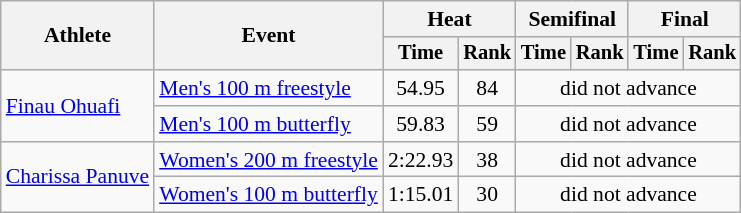<table class=wikitable style="font-size:90%">
<tr>
<th rowspan="2">Athlete</th>
<th rowspan="2">Event</th>
<th colspan="2">Heat</th>
<th colspan="2">Semifinal</th>
<th colspan="2">Final</th>
</tr>
<tr style="font-size:95%">
<th>Time</th>
<th>Rank</th>
<th>Time</th>
<th>Rank</th>
<th>Time</th>
<th>Rank</th>
</tr>
<tr align=center>
<td align=left rowspan=2><a href='#'>Finau Ohuafi</a></td>
<td align=left><a href='#'>Men's 100 m freestyle</a></td>
<td>54.95</td>
<td>84</td>
<td colspan=4>did not advance</td>
</tr>
<tr align=center>
<td align=left><a href='#'>Men's 100 m butterfly</a></td>
<td>59.83</td>
<td>59</td>
<td colspan=4>did not advance</td>
</tr>
<tr align=center>
<td align=left rowspan=2><a href='#'>Charissa Panuve</a></td>
<td align=left><a href='#'>Women's 200 m freestyle</a></td>
<td>2:22.93</td>
<td>38</td>
<td colspan=4>did not advance</td>
</tr>
<tr align=center>
<td align=left><a href='#'>Women's 100 m butterfly</a></td>
<td>1:15.01</td>
<td>30</td>
<td colspan=4>did not advance</td>
</tr>
</table>
